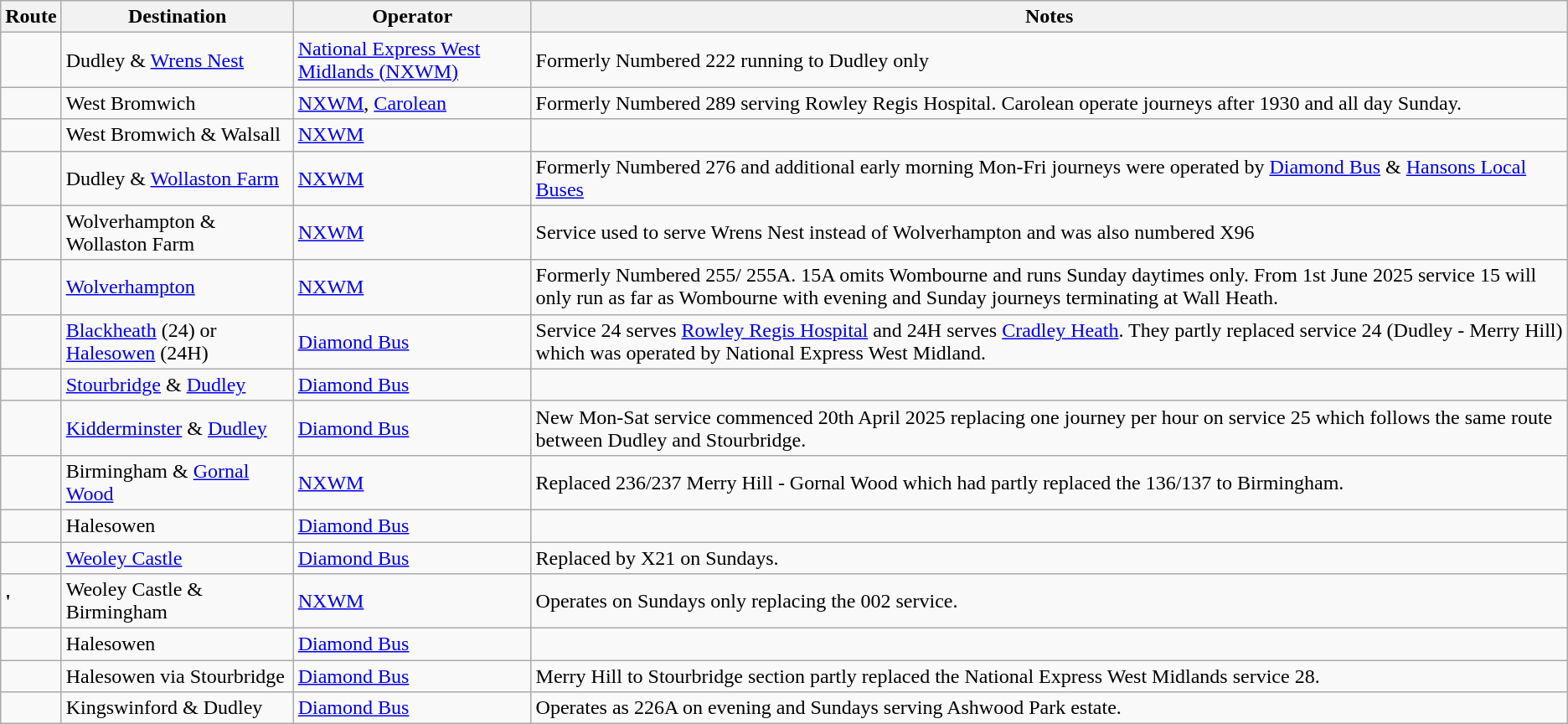<table class="wikitable sortable">
<tr>
<th>Route</th>
<th>Destination</th>
<th>Operator</th>
<th>Notes</th>
</tr>
<tr>
<td><strong></strong></td>
<td>Dudley & <a href='#'>Wrens Nest</a></td>
<td><a href='#'>National Express West Midlands (NXWM)</a></td>
<td>Formerly Numbered 222 running to Dudley only</td>
</tr>
<tr>
<td><strong></strong></td>
<td>West Bromwich</td>
<td><a href='#'>NXWM</a>, <a href='#'>Carolean</a></td>
<td>Formerly Numbered 289 serving Rowley Regis Hospital. Carolean operate journeys after 1930 and all day Sunday.</td>
</tr>
<tr>
<td><strong></strong></td>
<td>West Bromwich & Walsall</td>
<td><a href='#'>NXWM</a></td>
<td></td>
</tr>
<tr>
<td><strong></strong></td>
<td>Dudley & <a href='#'>Wollaston Farm</a></td>
<td><a href='#'>NXWM</a></td>
<td>Formerly Numbered 276 and additional early morning Mon-Fri journeys were operated by <a href='#'>Diamond Bus</a> & <a href='#'>Hansons Local Buses</a></td>
</tr>
<tr>
<td><strong></strong></td>
<td>Wolverhampton & Wollaston Farm</td>
<td><a href='#'>NXWM</a></td>
<td>Service used to serve Wrens Nest instead of Wolverhampton and was also numbered X96</td>
</tr>
<tr>
<td><strong></strong></td>
<td><a href='#'>Wolverhampton</a></td>
<td><a href='#'>NXWM</a></td>
<td>Formerly Numbered 255/ 255A. 15A omits Wombourne and runs Sunday daytimes only. From 1st June 2025 service 15 will only run as far as Wombourne with evening and Sunday journeys terminating at Wall Heath.</td>
</tr>
<tr>
<td><strong></strong></td>
<td><a href='#'>Blackheath</a> (24) or <a href='#'>Halesowen</a> (24H)</td>
<td><a href='#'>Diamond Bus</a></td>
<td>Service 24 serves <a href='#'>Rowley Regis Hospital</a> and 24H serves <a href='#'>Cradley Heath</a>. They partly replaced service 24 (Dudley - Merry Hill) which was operated by National Express West Midland.</td>
</tr>
<tr>
<td><strong></strong></td>
<td><a href='#'>Stourbridge</a> & <a href='#'>Dudley</a></td>
<td><a href='#'>Diamond Bus</a></td>
<td></td>
</tr>
<tr>
<td><strong></strong></td>
<td><a href='#'>Kidderminster</a> & <a href='#'>Dudley</a></td>
<td><a href='#'>Diamond Bus</a></td>
<td>New Mon-Sat service commenced 20th April 2025 replacing one journey per hour on service 25 which follows the same route between Dudley and Stourbridge.</td>
</tr>
<tr>
<td><strong></strong></td>
<td>Birmingham & <a href='#'>Gornal Wood</a></td>
<td><a href='#'>NXWM</a></td>
<td>Replaced 236/237 Merry Hill - Gornal Wood which had partly replaced the 136/137 to Birmingham.</td>
</tr>
<tr>
<td><strong></strong></td>
<td>Halesowen</td>
<td><a href='#'>Diamond Bus</a></td>
<td></td>
</tr>
<tr>
<td><strong></strong></td>
<td><a href='#'>Weoley Castle</a></td>
<td><a href='#'>Diamond Bus</a></td>
<td>Replaced by X21 on Sundays.</td>
</tr>
<tr>
<td><strong>'</strong></td>
<td>Weoley Castle & Birmingham</td>
<td><a href='#'>NXWM</a></td>
<td>Operates on Sundays only replacing the 002 service.</td>
</tr>
<tr>
<td><strong></strong></td>
<td>Halesowen</td>
<td><a href='#'>Diamond Bus</a></td>
<td></td>
</tr>
<tr>
<td><strong></strong></td>
<td>Halesowen via Stourbridge</td>
<td><a href='#'>Diamond Bus</a></td>
<td>Merry Hill to Stourbridge section partly replaced the National Express West Midlands service 28.</td>
</tr>
<tr>
<td><strong></strong></td>
<td>Kingswinford & Dudley</td>
<td><a href='#'>Diamond Bus</a></td>
<td>Operates as 226A on evening and Sundays serving Ashwood Park estate.</td>
</tr>
</table>
